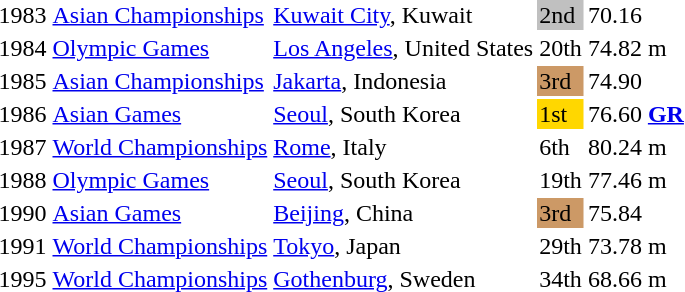<table>
<tr>
<td>1983</td>
<td><a href='#'>Asian Championships</a></td>
<td><a href='#'>Kuwait City</a>, Kuwait</td>
<td bgcolor="silver">2nd</td>
<td>70.16</td>
</tr>
<tr>
<td>1984</td>
<td><a href='#'>Olympic Games</a></td>
<td><a href='#'>Los Angeles</a>, United States</td>
<td>20th</td>
<td>74.82 m</td>
</tr>
<tr>
<td>1985</td>
<td><a href='#'>Asian Championships</a></td>
<td><a href='#'>Jakarta</a>, Indonesia</td>
<td bgcolor="cc9966">3rd</td>
<td>74.90</td>
</tr>
<tr>
<td>1986</td>
<td><a href='#'>Asian Games</a></td>
<td><a href='#'>Seoul</a>, South Korea</td>
<td bgcolor="gold">1st</td>
<td>76.60 <strong><a href='#'>GR</a></strong></td>
</tr>
<tr>
<td>1987</td>
<td><a href='#'>World Championships</a></td>
<td><a href='#'>Rome</a>, Italy</td>
<td>6th</td>
<td>80.24 m</td>
</tr>
<tr>
<td>1988</td>
<td><a href='#'>Olympic Games</a></td>
<td><a href='#'>Seoul</a>, South Korea</td>
<td>19th</td>
<td>77.46 m</td>
</tr>
<tr>
<td>1990</td>
<td><a href='#'>Asian Games</a></td>
<td><a href='#'>Beijing</a>, China</td>
<td bgcolor="cc9966">3rd</td>
<td>75.84</td>
</tr>
<tr>
<td>1991</td>
<td><a href='#'>World Championships</a></td>
<td><a href='#'>Tokyo</a>, Japan</td>
<td>29th</td>
<td>73.78 m</td>
</tr>
<tr>
<td>1995</td>
<td><a href='#'>World Championships</a></td>
<td><a href='#'>Gothenburg</a>, Sweden</td>
<td>34th</td>
<td>68.66 m</td>
</tr>
</table>
